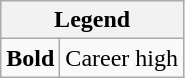<table class="wikitable mw-collapsible mw-collapsed">
<tr>
<th colspan="2">Legend</th>
</tr>
<tr>
<td><strong>Bold</strong></td>
<td>Career high</td>
</tr>
</table>
